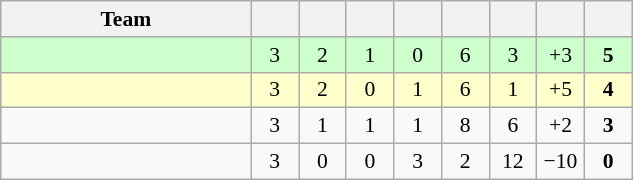<table class="wikitable" style="text-align: center; font-size:90% ">
<tr>
<th width=160>Team</th>
<th width=25></th>
<th width=25></th>
<th width=25></th>
<th width=25></th>
<th width=25></th>
<th width=25></th>
<th width=25></th>
<th width=25></th>
</tr>
<tr bgcolor=ccffcc>
<td align=left></td>
<td>3</td>
<td>2</td>
<td>1</td>
<td>0</td>
<td>6</td>
<td>3</td>
<td>+3</td>
<td><strong>5</strong></td>
</tr>
<tr bgcolor=ffffcc>
<td align=left></td>
<td>3</td>
<td>2</td>
<td>0</td>
<td>1</td>
<td>6</td>
<td>1</td>
<td>+5</td>
<td><strong>4</strong></td>
</tr>
<tr>
<td align=left></td>
<td>3</td>
<td>1</td>
<td>1</td>
<td>1</td>
<td>8</td>
<td>6</td>
<td>+2</td>
<td><strong>3</strong></td>
</tr>
<tr>
<td align=left></td>
<td>3</td>
<td>0</td>
<td>0</td>
<td>3</td>
<td>2</td>
<td>12</td>
<td>−10</td>
<td><strong>0</strong></td>
</tr>
</table>
